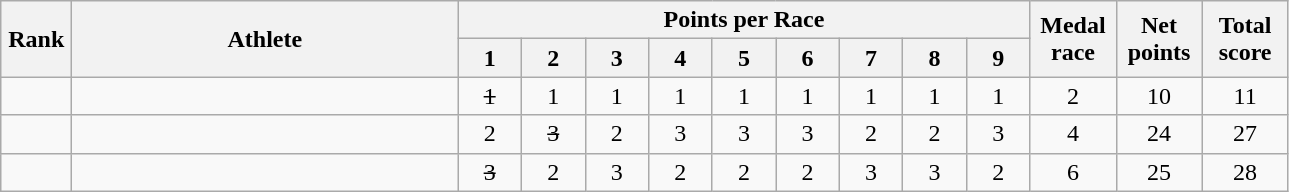<table | class="wikitable Sortable" style="text-align:center">
<tr>
<th rowspan="2" width=40>Rank</th>
<th rowspan="2" width=250>Athlete</th>
<th colspan="9">Points per Race</th>
<th rowspan="2" width=50>Medal race</th>
<th rowspan="2" width=50>Net points</th>
<th rowspan="2" width=50>Total score</th>
</tr>
<tr>
<th width=35>1</th>
<th width=35>2</th>
<th width=35>3</th>
<th width=35>4</th>
<th width=35>5</th>
<th width=35>6</th>
<th width=35>7</th>
<th width=35>8</th>
<th width=35>9</th>
</tr>
<tr>
<td></td>
<td align=left> </td>
<td><s>1</s></td>
<td>1</td>
<td>1</td>
<td>1</td>
<td>1</td>
<td>1</td>
<td>1</td>
<td>1</td>
<td>1</td>
<td>2</td>
<td>10</td>
<td>11</td>
</tr>
<tr>
<td></td>
<td align=left> </td>
<td>2</td>
<td><s>3</s></td>
<td>2</td>
<td>3</td>
<td>3</td>
<td>3</td>
<td>2</td>
<td>2</td>
<td>3</td>
<td>4</td>
<td>24</td>
<td>27</td>
</tr>
<tr>
<td></td>
<td align=left> </td>
<td><s>3</s></td>
<td>2</td>
<td>3</td>
<td>2</td>
<td>2</td>
<td>2</td>
<td>3</td>
<td>3</td>
<td>2</td>
<td>6</td>
<td>25</td>
<td>28</td>
</tr>
</table>
